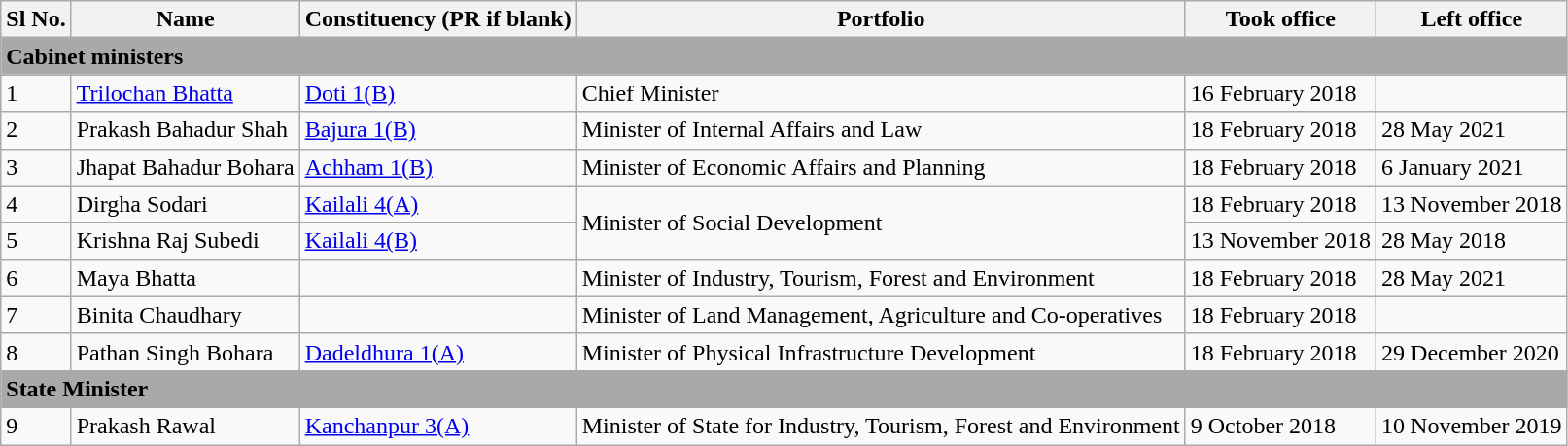<table class="wikitable">
<tr>
<th>Sl No.</th>
<th>Name</th>
<th>Constituency (PR if blank)</th>
<th>Portfolio</th>
<th>Took office</th>
<th>Left office</th>
</tr>
<tr>
<td colspan="6" bgcolor="darkgrey"><strong>Cabinet ministers</strong></td>
</tr>
<tr>
<td>1</td>
<td><a href='#'>Trilochan Bhatta</a></td>
<td><a href='#'>Doti 1(B)</a></td>
<td>Chief Minister</td>
<td>16 February 2018</td>
<td></td>
</tr>
<tr>
<td>2</td>
<td>Prakash Bahadur Shah </td>
<td><a href='#'>Bajura 1(B)</a></td>
<td>Minister of Internal Affairs and Law</td>
<td>18 February 2018</td>
<td>28 May 2021</td>
</tr>
<tr>
<td>3</td>
<td>Jhapat Bahadur Bohara</td>
<td><a href='#'>Achham 1(B)</a></td>
<td>Minister of Economic Affairs and Planning</td>
<td>18 February 2018</td>
<td>6 January 2021  </td>
</tr>
<tr>
<td>4</td>
<td>Dirgha Sodari</td>
<td><a href='#'>Kailali 4(A)</a></td>
<td rowspan="2">Minister of Social Development</td>
<td>18 February 2018</td>
<td>13 November 2018 </td>
</tr>
<tr>
<td>5</td>
<td>Krishna Raj Subedi</td>
<td><a href='#'>Kailali 4(B)</a></td>
<td>13 November 2018</td>
<td>28 May 2018</td>
</tr>
<tr>
<td>6</td>
<td>Maya Bhatta</td>
<td></td>
<td>Minister of Industry, Tourism, Forest and Environment</td>
<td>18 February 2018</td>
<td>28 May 2021</td>
</tr>
<tr>
<td>7</td>
<td>Binita Chaudhary </td>
<td></td>
<td>Minister of Land Management, Agriculture and Co-operatives</td>
<td>18 February 2018</td>
<td></td>
</tr>
<tr>
<td>8</td>
<td>Pathan Singh Bohara</td>
<td><a href='#'>Dadeldhura 1(A)</a></td>
<td>Minister of Physical Infrastructure Development</td>
<td>18 February 2018</td>
<td>29 December 2020 </td>
</tr>
<tr>
<td colspan="6" bgcolor="darkgrey"><strong>State Minister</strong></td>
</tr>
<tr>
<td>9</td>
<td>Prakash Rawal</td>
<td><a href='#'>Kanchanpur 3(A)</a></td>
<td>Minister of State for Industry, Tourism, Forest and Environment</td>
<td>9 October 2018</td>
<td>10 November 2019 </td>
</tr>
</table>
